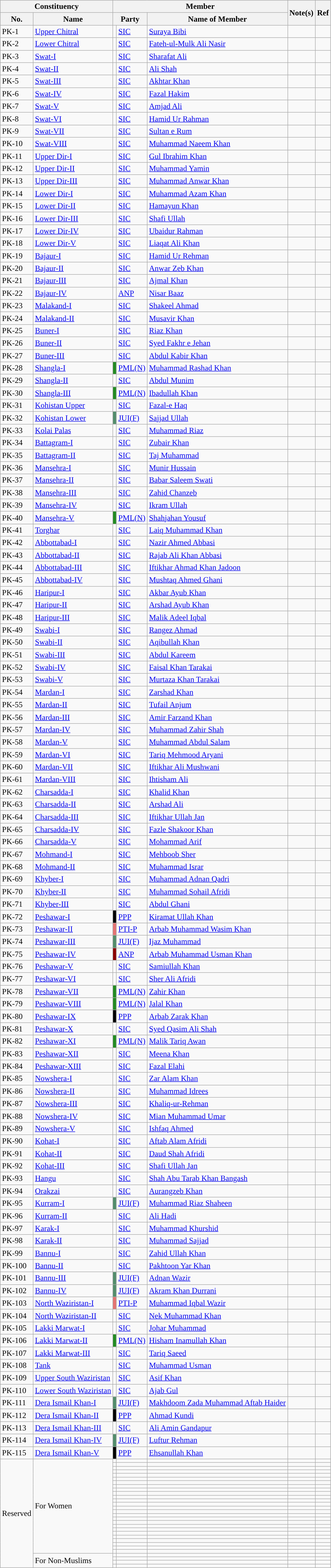<table class="wikitable sortable static-row-numbers" style=text-align:left>
<tr>
<th colspan="2">Constituency</th>
<th colspan="3">Member</th>
<th rowspan="2">Note(s)</th>
<th rowspan="2">Ref</th>
</tr>
<tr>
<th>No.</th>
<th>Name</th>
<th colspan="2">Party</th>
<th>Name of Member</th>
</tr>
<tr>
<td>PK-1</td>
<td><a href='#'>Upper Chitral</a></td>
<td></td>
<td><a href='#'>SIC</a></td>
<td><a href='#'>Suraya Bibi</a></td>
<td></td>
<td></td>
</tr>
<tr>
<td>PK-2</td>
<td><a href='#'>Lower Chitral</a></td>
<td></td>
<td><a href='#'>SIC</a></td>
<td><a href='#'>Fateh-ul-Mulk Ali Nasir</a></td>
<td></td>
<td></td>
</tr>
<tr>
<td>PK-3</td>
<td><a href='#'>Swat-I</a></td>
<td></td>
<td><a href='#'>SIC</a></td>
<td><a href='#'>Sharafat Ali</a></td>
<td></td>
<td></td>
</tr>
<tr>
<td>PK-4</td>
<td><a href='#'>Swat-II</a></td>
<td></td>
<td><a href='#'>SIC</a></td>
<td><a href='#'>Ali Shah</a></td>
<td></td>
<td></td>
</tr>
<tr>
<td>PK-5</td>
<td><a href='#'>Swat-III</a></td>
<td></td>
<td><a href='#'>SIC</a></td>
<td><a href='#'>Akhtar Khan</a></td>
<td></td>
<td></td>
</tr>
<tr>
<td>PK-6</td>
<td><a href='#'>Swat-IV</a></td>
<td></td>
<td><a href='#'>SIC</a></td>
<td><a href='#'>Fazal Hakim</a></td>
<td></td>
<td></td>
</tr>
<tr>
<td>PK-7</td>
<td><a href='#'>Swat-V</a></td>
<td></td>
<td><a href='#'>SIC</a></td>
<td><a href='#'>Amjad Ali</a></td>
<td></td>
<td></td>
</tr>
<tr>
<td>PK-8</td>
<td><a href='#'>Swat-VI</a></td>
<td></td>
<td><a href='#'>SIC</a></td>
<td><a href='#'>Hamid Ur Rahman</a></td>
<td></td>
<td></td>
</tr>
<tr>
<td>PK-9</td>
<td><a href='#'>Swat-VII</a></td>
<td></td>
<td><a href='#'>SIC</a></td>
<td><a href='#'>Sultan e Rum</a></td>
<td></td>
<td></td>
</tr>
<tr>
<td>PK-10</td>
<td><a href='#'>Swat-VIII</a></td>
<td></td>
<td><a href='#'>SIC</a></td>
<td><a href='#'>Muhammad Naeem Khan</a></td>
<td></td>
<td></td>
</tr>
<tr>
<td>PK-11</td>
<td><a href='#'>Upper Dir-I</a></td>
<td></td>
<td><a href='#'>SIC</a></td>
<td><a href='#'>Gul Ibrahim Khan</a></td>
<td></td>
<td></td>
</tr>
<tr>
<td>PK-12</td>
<td><a href='#'>Upper Dir-II</a></td>
<td></td>
<td><a href='#'>SIC</a></td>
<td><a href='#'>Muhammad Yamin</a></td>
<td></td>
<td></td>
</tr>
<tr>
<td>PK-13</td>
<td><a href='#'>Upper Dir-III</a></td>
<td></td>
<td><a href='#'>SIC</a></td>
<td><a href='#'>Muhammad Anwar Khan</a></td>
<td></td>
<td></td>
</tr>
<tr>
<td>PK-14</td>
<td><a href='#'>Lower Dir-I</a></td>
<td></td>
<td><a href='#'>SIC</a></td>
<td><a href='#'>Muhammad Azam Khan</a></td>
<td></td>
<td></td>
</tr>
<tr>
<td>PK-15</td>
<td><a href='#'>Lower Dir-II</a></td>
<td></td>
<td><a href='#'>SIC</a></td>
<td><a href='#'>Hamayun Khan</a></td>
<td></td>
<td></td>
</tr>
<tr>
<td>PK-16</td>
<td><a href='#'>Lower Dir-III</a></td>
<td></td>
<td><a href='#'>SIC</a></td>
<td><a href='#'>Shafi Ullah</a></td>
<td></td>
<td></td>
</tr>
<tr>
<td>PK-17</td>
<td><a href='#'>Lower Dir-IV</a></td>
<td></td>
<td><a href='#'>SIC</a></td>
<td><a href='#'>Ubaidur Rahman</a></td>
<td></td>
<td></td>
</tr>
<tr>
<td>PK-18</td>
<td><a href='#'>Lower Dir-V</a></td>
<td></td>
<td><a href='#'>SIC</a></td>
<td><a href='#'>Liaqat Ali Khan</a></td>
<td></td>
<td></td>
</tr>
<tr>
<td>PK-19</td>
<td><a href='#'>Bajaur-I</a></td>
<td></td>
<td><a href='#'>SIC</a></td>
<td><a href='#'>Hamid Ur Rehman</a></td>
<td></td>
<td></td>
</tr>
<tr>
<td>PK-20</td>
<td><a href='#'>Bajaur-II</a></td>
<td></td>
<td><a href='#'>SIC</a></td>
<td><a href='#'>Anwar Zeb Khan</a></td>
<td></td>
<td></td>
</tr>
<tr>
<td>PK-21</td>
<td><a href='#'>Bajaur-III</a></td>
<td></td>
<td><a href='#'>SIC</a></td>
<td><a href='#'>Ajmal Khan</a></td>
<td></td>
<td></td>
</tr>
<tr>
<td>PK-22</td>
<td><a href='#'>Bajaur-IV</a></td>
<td></td>
<td><a href='#'>ANP</a></td>
<td><a href='#'>Nisar Baaz</a></td>
<td></td>
<td></td>
</tr>
<tr>
<td>PK-23</td>
<td><a href='#'>Malakand-I</a></td>
<td></td>
<td><a href='#'>SIC</a></td>
<td><a href='#'>Shakeel Ahmad</a></td>
<td></td>
<td></td>
</tr>
<tr>
<td>PK-24</td>
<td><a href='#'>Malakand-II</a></td>
<td></td>
<td><a href='#'>SIC</a></td>
<td><a href='#'>Musavir Khan</a></td>
<td></td>
<td></td>
</tr>
<tr>
<td>PK-25</td>
<td><a href='#'>Buner-I</a></td>
<td></td>
<td><a href='#'>SIC</a></td>
<td><a href='#'>Riaz Khan</a></td>
<td></td>
<td></td>
</tr>
<tr>
<td>PK-26</td>
<td><a href='#'>Buner-II</a></td>
<td></td>
<td><a href='#'>SIC</a></td>
<td><a href='#'>Syed Fakhr e Jehan</a></td>
<td></td>
<td></td>
</tr>
<tr>
<td>PK-27</td>
<td><a href='#'>Buner-III</a></td>
<td></td>
<td><a href='#'>SIC</a></td>
<td><a href='#'>Abdul Kabir Khan</a></td>
<td></td>
<td></td>
</tr>
<tr>
<td>PK-28</td>
<td><a href='#'>Shangla-I</a></td>
<td style="color:inherit;background:#228b22"></td>
<td><a href='#'>PML(N)</a></td>
<td><a href='#'>Muhammad Rashad Khan</a></td>
<td></td>
<td></td>
</tr>
<tr>
<td>PK-29</td>
<td><a href='#'>Shangla-II</a></td>
<td></td>
<td><a href='#'>SIC</a></td>
<td><a href='#'>Abdul Munim</a></td>
<td></td>
<td></td>
</tr>
<tr>
<td>PK-30</td>
<td><a href='#'>Shangla-III</a></td>
<td style="color:inherit;background:#228b22"></td>
<td><a href='#'>PML(N)</a></td>
<td><a href='#'>Ibadullah Khan</a></td>
<td></td>
<td></td>
</tr>
<tr>
<td>PK-31</td>
<td><a href='#'>Kohistan Upper</a></td>
<td></td>
<td><a href='#'>SIC</a></td>
<td><a href='#'>Fazal-e Haq</a></td>
<td></td>
<td></td>
</tr>
<tr>
<td>PK-32</td>
<td><a href='#'>Kohistan Lower</a></td>
<td style="color:inherit;background:#528d6b"></td>
<td><a href='#'>JUI(F)</a></td>
<td><a href='#'>Sajjad Ullah</a></td>
<td></td>
<td></td>
</tr>
<tr>
<td>PK-33</td>
<td><a href='#'>Kolai Palas</a></td>
<td></td>
<td><a href='#'>SIC</a></td>
<td><a href='#'>Muhammad Riaz</a></td>
<td></td>
<td></td>
</tr>
<tr>
<td>PK-34</td>
<td><a href='#'>Battagram-I</a></td>
<td></td>
<td><a href='#'>SIC</a></td>
<td><a href='#'>Zubair Khan</a></td>
<td></td>
<td></td>
</tr>
<tr>
<td>PK-35</td>
<td><a href='#'>Battagram-II</a></td>
<td></td>
<td><a href='#'>SIC</a></td>
<td><a href='#'>Taj Muhammad</a></td>
<td></td>
<td></td>
</tr>
<tr>
<td>PK-36</td>
<td><a href='#'>Mansehra-I</a></td>
<td></td>
<td><a href='#'>SIC</a></td>
<td><a href='#'>Munir Hussain</a></td>
<td></td>
<td></td>
</tr>
<tr>
<td>PK-37</td>
<td><a href='#'>Mansehra-II</a></td>
<td></td>
<td><a href='#'>SIC</a></td>
<td><a href='#'>Babar Saleem Swati</a></td>
<td></td>
<td></td>
</tr>
<tr>
<td>PK-38</td>
<td><a href='#'>Mansehra-III</a></td>
<td></td>
<td><a href='#'>SIC</a></td>
<td><a href='#'>Zahid Chanzeb</a></td>
<td></td>
<td></td>
</tr>
<tr>
<td>PK-39</td>
<td><a href='#'>Mansehra-IV</a></td>
<td></td>
<td><a href='#'>SIC</a></td>
<td><a href='#'>Ikram Ullah</a></td>
<td></td>
<td></td>
</tr>
<tr>
<td>PK-40</td>
<td><a href='#'>Mansehra-V</a></td>
<td style="color:inherit;background:#228b22"></td>
<td><a href='#'>PML(N)</a></td>
<td><a href='#'>Shahjahan Yousuf</a></td>
<td></td>
<td></td>
</tr>
<tr>
<td>PK-41</td>
<td><a href='#'>Torghar</a></td>
<td></td>
<td><a href='#'>SIC</a></td>
<td><a href='#'>Laiq Muhammad Khan</a></td>
<td></td>
<td></td>
</tr>
<tr>
<td>PK-42</td>
<td><a href='#'>Abbottabad-I</a></td>
<td></td>
<td><a href='#'>SIC</a></td>
<td><a href='#'>Nazir Ahmed Abbasi</a></td>
<td></td>
<td></td>
</tr>
<tr>
<td>PK-43</td>
<td><a href='#'>Abbottabad-II</a></td>
<td></td>
<td><a href='#'>SIC</a></td>
<td><a href='#'>Rajab Ali Khan Abbasi</a></td>
<td></td>
<td></td>
</tr>
<tr>
<td>PK-44</td>
<td><a href='#'>Abbottabad-III</a></td>
<td></td>
<td><a href='#'>SIC</a></td>
<td><a href='#'>Iftikhar Ahmad Khan Jadoon</a></td>
<td></td>
<td></td>
</tr>
<tr>
<td>PK-45</td>
<td><a href='#'>Abbottabad-IV</a></td>
<td></td>
<td><a href='#'>SIC</a></td>
<td><a href='#'>Mushtaq Ahmed Ghani</a></td>
<td></td>
<td></td>
</tr>
<tr>
<td>PK-46</td>
<td><a href='#'>Haripur-I</a></td>
<td></td>
<td><a href='#'>SIC</a></td>
<td><a href='#'>Akbar Ayub Khan</a></td>
<td></td>
<td></td>
</tr>
<tr>
<td>PK-47</td>
<td><a href='#'>Haripur-II</a></td>
<td></td>
<td><a href='#'>SIC</a></td>
<td><a href='#'>Arshad Ayub Khan</a></td>
<td></td>
<td></td>
</tr>
<tr>
<td>PK-48</td>
<td><a href='#'>Haripur-III</a></td>
<td></td>
<td><a href='#'>SIC</a></td>
<td><a href='#'>Malik Adeel Iqbal</a></td>
<td></td>
<td></td>
</tr>
<tr>
<td>PK-49</td>
<td><a href='#'>Swabi-I</a></td>
<td></td>
<td><a href='#'>SIC</a></td>
<td><a href='#'>Rangez Ahmad</a></td>
<td></td>
<td></td>
</tr>
<tr>
<td>PK-50</td>
<td><a href='#'>Swabi-II</a></td>
<td></td>
<td><a href='#'>SIC</a></td>
<td><a href='#'>Aqibullah Khan</a></td>
<td></td>
<td></td>
</tr>
<tr>
<td>PK-51</td>
<td><a href='#'>Swabi-III</a></td>
<td></td>
<td><a href='#'>SIC</a></td>
<td><a href='#'>Abdul Kareem</a></td>
<td></td>
<td></td>
</tr>
<tr>
<td>PK-52</td>
<td><a href='#'>Swabi-IV</a></td>
<td></td>
<td><a href='#'>SIC</a></td>
<td><a href='#'>Faisal Khan Tarakai</a></td>
<td></td>
<td></td>
</tr>
<tr>
<td>PK-53</td>
<td><a href='#'>Swabi-V</a></td>
<td></td>
<td><a href='#'>SIC</a></td>
<td><a href='#'>Murtaza Khan Tarakai</a></td>
<td></td>
<td></td>
</tr>
<tr>
<td>PK-54</td>
<td><a href='#'>Mardan-I</a></td>
<td></td>
<td><a href='#'>SIC</a></td>
<td><a href='#'>Zarshad Khan</a></td>
<td></td>
<td></td>
</tr>
<tr>
<td>PK-55</td>
<td><a href='#'>Mardan-II</a></td>
<td></td>
<td><a href='#'>SIC</a></td>
<td><a href='#'>Tufail Anjum</a></td>
<td></td>
<td></td>
</tr>
<tr>
<td>PK-56</td>
<td><a href='#'>Mardan-III</a></td>
<td></td>
<td><a href='#'>SIC</a></td>
<td><a href='#'>Amir Farzand Khan</a></td>
<td></td>
<td></td>
</tr>
<tr>
<td>PK-57</td>
<td><a href='#'>Mardan-IV</a></td>
<td></td>
<td><a href='#'>SIC</a></td>
<td><a href='#'>Muhammad Zahir Shah</a></td>
<td></td>
<td></td>
</tr>
<tr>
<td>PK-58</td>
<td><a href='#'>Mardan-V</a></td>
<td></td>
<td><a href='#'>SIC</a></td>
<td><a href='#'>Muhammad Abdul Salam</a></td>
<td></td>
<td></td>
</tr>
<tr>
<td>PK-59</td>
<td><a href='#'>Mardan-VI</a></td>
<td></td>
<td><a href='#'>SIC</a></td>
<td><a href='#'>Tariq Mehmood Aryani</a></td>
<td></td>
<td></td>
</tr>
<tr>
<td>PK-60</td>
<td><a href='#'>Mardan-VII</a></td>
<td></td>
<td><a href='#'>SIC</a></td>
<td><a href='#'>Iftikhar Ali Mushwani</a></td>
<td></td>
<td></td>
</tr>
<tr>
<td>PK-61</td>
<td><a href='#'>Mardan-VIII</a></td>
<td></td>
<td><a href='#'>SIC</a></td>
<td><a href='#'>Ihtisham Ali</a></td>
<td></td>
<td></td>
</tr>
<tr>
<td>PK-62</td>
<td><a href='#'>Charsadda-I</a></td>
<td></td>
<td><a href='#'>SIC</a></td>
<td><a href='#'>Khalid Khan</a></td>
<td></td>
<td></td>
</tr>
<tr>
<td>PK-63</td>
<td><a href='#'>Charsadda-II</a></td>
<td></td>
<td><a href='#'>SIC</a></td>
<td><a href='#'>Arshad Ali</a></td>
<td></td>
<td></td>
</tr>
<tr>
<td>PK-64</td>
<td><a href='#'>Charsadda-III</a></td>
<td></td>
<td><a href='#'>SIC</a></td>
<td><a href='#'>Iftikhar Ullah Jan</a></td>
<td></td>
<td></td>
</tr>
<tr>
<td>PK-65</td>
<td><a href='#'>Charsadda-IV</a></td>
<td></td>
<td><a href='#'>SIC</a></td>
<td><a href='#'>Fazle Shakoor Khan</a></td>
<td></td>
<td></td>
</tr>
<tr>
<td>PK-66</td>
<td><a href='#'>Charsadda-V</a></td>
<td></td>
<td><a href='#'>SIC</a></td>
<td><a href='#'>Mohammad Arif</a></td>
<td></td>
<td></td>
</tr>
<tr>
<td>PK-67</td>
<td><a href='#'>Mohmand-I</a></td>
<td></td>
<td><a href='#'>SIC</a></td>
<td><a href='#'>Mehboob Sher</a></td>
<td></td>
<td></td>
</tr>
<tr>
<td>PK-68</td>
<td><a href='#'>Mohmand-II</a></td>
<td></td>
<td><a href='#'>SIC</a></td>
<td><a href='#'>Muhammad Israr</a></td>
<td></td>
<td></td>
</tr>
<tr>
<td>PK-69</td>
<td><a href='#'>Khyber-I</a></td>
<td></td>
<td><a href='#'>SIC</a></td>
<td><a href='#'>Muhammad Adnan Qadri</a></td>
<td></td>
<td></td>
</tr>
<tr>
<td>PK-70</td>
<td><a href='#'>Khyber-II</a></td>
<td></td>
<td><a href='#'>SIC</a></td>
<td><a href='#'>Muhammad Sohail Afridi</a></td>
<td></td>
<td></td>
</tr>
<tr>
<td>PK-71</td>
<td><a href='#'>Khyber-III</a></td>
<td></td>
<td><a href='#'>SIC</a></td>
<td><a href='#'>Abdul Ghani</a></td>
<td></td>
<td></td>
</tr>
<tr>
<td>PK-72</td>
<td><a href='#'>Peshawar-I</a></td>
<td style="color:inherit;background:#000000"></td>
<td><a href='#'>PPP</a></td>
<td><a href='#'>Kiramat Ullah Khan</a></td>
<td></td>
<td></td>
</tr>
<tr>
<td>PK-73</td>
<td><a href='#'>Peshawar-II</a></td>
<td style="color:inherit;background:#e57373"></td>
<td><a href='#'>PTI-P</a></td>
<td><a href='#'>Arbab Muhammad Wasim Khan</a></td>
<td></td>
<td></td>
</tr>
<tr>
<td>PK-74</td>
<td><a href='#'>Peshawar-III</a></td>
<td style="color:inherit;background:#528d6b"></td>
<td><a href='#'>JUI(F)</a></td>
<td><a href='#'>Ijaz Muhammad</a></td>
<td></td>
<td></td>
</tr>
<tr>
<td>PK-75</td>
<td><a href='#'>Peshawar-IV</a></td>
<td style="color:inherit;background:#8b0000"></td>
<td><a href='#'>ANP</a></td>
<td><a href='#'>Arbab Muhammad Usman Khan</a></td>
<td></td>
<td></td>
</tr>
<tr>
<td>PK-76</td>
<td><a href='#'>Peshawar-V</a></td>
<td></td>
<td><a href='#'>SIC</a></td>
<td><a href='#'>Samiullah Khan</a></td>
<td></td>
<td></td>
</tr>
<tr>
<td>PK-77</td>
<td><a href='#'>Peshawar-VI</a></td>
<td></td>
<td><a href='#'>SIC</a></td>
<td><a href='#'>Sher Ali Afridi</a></td>
<td></td>
<td></td>
</tr>
<tr>
<td>PK-78</td>
<td><a href='#'>Peshawar-VII</a></td>
<td style="color:inherit;background:#228b22"></td>
<td><a href='#'>PML(N)</a></td>
<td><a href='#'>Zahir Khan</a></td>
<td></td>
<td></td>
</tr>
<tr>
<td>PK-79</td>
<td><a href='#'>Peshawar-VIII</a></td>
<td style="color:inherit;background:#228b22"></td>
<td><a href='#'>PML(N)</a></td>
<td><a href='#'>Jalal Khan</a></td>
<td></td>
<td></td>
</tr>
<tr>
<td>PK-80</td>
<td><a href='#'>Peshawar-IX</a></td>
<td style="color:inherit;background:#000000"></td>
<td><a href='#'>PPP</a></td>
<td><a href='#'>Arbab Zarak Khan</a></td>
<td></td>
<td></td>
</tr>
<tr>
<td>PK-81</td>
<td><a href='#'>Peshawar-X</a></td>
<td></td>
<td><a href='#'>SIC</a></td>
<td><a href='#'>Syed Qasim Ali Shah</a></td>
<td></td>
<td></td>
</tr>
<tr>
<td>PK-82</td>
<td><a href='#'>Peshawar-XI</a></td>
<td style="color:inherit;background:#228b22"></td>
<td><a href='#'>PML(N)</a></td>
<td><a href='#'>Malik Tariq Awan</a></td>
<td></td>
<td></td>
</tr>
<tr>
<td>PK-83</td>
<td><a href='#'>Peshawar-XII</a></td>
<td></td>
<td><a href='#'>SIC</a></td>
<td><a href='#'>Meena Khan</a></td>
<td></td>
<td></td>
</tr>
<tr>
<td>PK-84</td>
<td><a href='#'>Peshawar-XIII</a></td>
<td></td>
<td><a href='#'>SIC</a></td>
<td><a href='#'>Fazal Elahi</a></td>
<td></td>
<td></td>
</tr>
<tr>
<td>PK-85</td>
<td><a href='#'>Nowshera-I</a></td>
<td></td>
<td><a href='#'>SIC</a></td>
<td><a href='#'>Zar Alam Khan</a></td>
<td></td>
<td></td>
</tr>
<tr>
<td>PK-86</td>
<td><a href='#'>Nowshera-II</a></td>
<td></td>
<td><a href='#'>SIC</a></td>
<td><a href='#'>Muhammad Idrees</a></td>
<td></td>
<td></td>
</tr>
<tr>
<td>PK-87</td>
<td><a href='#'>Nowshera-III</a></td>
<td></td>
<td><a href='#'>SIC</a></td>
<td><a href='#'>Khaliq-ur-Rehman</a></td>
<td></td>
<td></td>
</tr>
<tr>
<td>PK-88</td>
<td><a href='#'>Nowshera-IV</a></td>
<td></td>
<td><a href='#'>SIC</a></td>
<td><a href='#'>Mian Muhammad Umar</a></td>
<td></td>
<td></td>
</tr>
<tr>
<td>PK-89</td>
<td><a href='#'>Nowshera-V</a></td>
<td></td>
<td><a href='#'>SIC</a></td>
<td><a href='#'>Ishfaq Ahmed</a></td>
<td></td>
<td></td>
</tr>
<tr>
<td>PK-90</td>
<td><a href='#'>Kohat-I</a></td>
<td></td>
<td><a href='#'>SIC</a></td>
<td><a href='#'>Aftab Alam Afridi</a></td>
<td></td>
<td></td>
</tr>
<tr>
<td>PK-91</td>
<td><a href='#'>Kohat-II</a></td>
<td></td>
<td><a href='#'>SIC</a></td>
<td><a href='#'>Daud Shah Afridi</a></td>
<td></td>
<td></td>
</tr>
<tr>
<td>PK-92</td>
<td><a href='#'>Kohat-III</a></td>
<td></td>
<td><a href='#'>SIC</a></td>
<td><a href='#'>Shafi Ullah Jan</a></td>
<td></td>
<td></td>
</tr>
<tr>
<td>PK-93</td>
<td><a href='#'>Hangu</a></td>
<td></td>
<td><a href='#'>SIC</a></td>
<td><a href='#'>Shah Abu Tarab Khan Bangash</a></td>
<td></td>
<td></td>
</tr>
<tr>
<td>PK-94</td>
<td><a href='#'>Orakzai</a></td>
<td></td>
<td><a href='#'>SIC</a></td>
<td><a href='#'>Aurangzeb Khan</a></td>
<td></td>
<td></td>
</tr>
<tr>
<td>PK-95</td>
<td><a href='#'>Kurram-I</a></td>
<td style="color:inherit;background:#528d6b"></td>
<td><a href='#'>JUI(F)</a></td>
<td><a href='#'>Muhammad Riaz Shaheen</a></td>
<td></td>
<td></td>
</tr>
<tr>
<td>PK-96</td>
<td><a href='#'>Kurram-II</a></td>
<td></td>
<td><a href='#'>SIC</a></td>
<td><a href='#'>Ali Hadi</a></td>
<td></td>
<td></td>
</tr>
<tr>
<td>PK-97</td>
<td><a href='#'>Karak-I</a></td>
<td></td>
<td><a href='#'>SIC</a></td>
<td><a href='#'>Muhammad Khurshid</a></td>
<td></td>
<td></td>
</tr>
<tr>
<td>PK-98</td>
<td><a href='#'>Karak-II</a></td>
<td></td>
<td><a href='#'>SIC</a></td>
<td><a href='#'>Muhammad Sajjad</a></td>
<td></td>
<td></td>
</tr>
<tr>
<td>PK-99</td>
<td><a href='#'>Bannu-I</a></td>
<td></td>
<td><a href='#'>SIC</a></td>
<td><a href='#'>Zahid Ullah Khan</a></td>
<td></td>
<td></td>
</tr>
<tr>
<td>PK-100</td>
<td><a href='#'>Bannu-II</a></td>
<td></td>
<td><a href='#'>SIC</a></td>
<td><a href='#'>Pakhtoon Yar Khan</a></td>
<td></td>
<td></td>
</tr>
<tr>
<td>PK-101</td>
<td><a href='#'>Bannu-III</a></td>
<td style="color:inherit;background:#528d6b"></td>
<td><a href='#'>JUI(F)</a></td>
<td><a href='#'>Adnan Wazir</a></td>
<td></td>
<td></td>
</tr>
<tr>
<td>PK-102</td>
<td><a href='#'>Bannu-IV</a></td>
<td style="color:inherit;background:#528d6b"></td>
<td><a href='#'>JUI(F)</a></td>
<td><a href='#'>Akram Khan Durrani</a></td>
<td></td>
<td></td>
</tr>
<tr>
<td>PK-103</td>
<td><a href='#'>North Waziristan-I</a></td>
<td style="color:inherit;background:#e57373"></td>
<td><a href='#'>PTI-P</a></td>
<td><a href='#'>Muhammad Iqbal Wazir</a></td>
<td></td>
<td></td>
</tr>
<tr>
<td>PK-104</td>
<td><a href='#'>North Waziristan-II</a></td>
<td></td>
<td><a href='#'>SIC</a></td>
<td><a href='#'>Nek Muhammad Khan</a></td>
<td></td>
<td></td>
</tr>
<tr>
<td>PK-105</td>
<td><a href='#'>Lakki Marwat-I</a></td>
<td></td>
<td><a href='#'>SIC</a></td>
<td><a href='#'>Johar Muhammad</a></td>
<td></td>
<td></td>
</tr>
<tr>
<td>PK-106</td>
<td><a href='#'>Lakki Marwat-II</a></td>
<td style="color:inherit;background:#228b22"></td>
<td><a href='#'>PML(N)</a></td>
<td><a href='#'>Hisham Inamullah Khan</a></td>
<td></td>
<td></td>
</tr>
<tr>
<td>PK-107</td>
<td><a href='#'>Lakki Marwat-III</a></td>
<td></td>
<td><a href='#'>SIC</a></td>
<td><a href='#'>Tariq Saeed</a></td>
<td></td>
<td></td>
</tr>
<tr>
<td>PK-108</td>
<td><a href='#'>Tank</a></td>
<td></td>
<td><a href='#'>SIC</a></td>
<td><a href='#'>Muhammad Usman</a></td>
<td></td>
<td></td>
</tr>
<tr>
<td>PK-109</td>
<td><a href='#'>Upper South Waziristan</a></td>
<td></td>
<td><a href='#'>SIC</a></td>
<td><a href='#'>Asif Khan</a></td>
<td></td>
<td></td>
</tr>
<tr>
<td>PK-110</td>
<td><a href='#'>Lower South Waziristan</a></td>
<td></td>
<td><a href='#'>SIC</a></td>
<td><a href='#'>Ajab Gul</a></td>
<td></td>
<td></td>
</tr>
<tr>
<td>PK-111</td>
<td><a href='#'>Dera Ismail Khan-I</a></td>
<td style="color:inherit;background:#528d6b"></td>
<td><a href='#'>JUI(F)</a></td>
<td><a href='#'>Makhdoom Zada Muhammad Aftab Haider</a></td>
<td></td>
<td></td>
</tr>
<tr>
<td>PK-112</td>
<td><a href='#'>Dera Ismail Khan-II</a></td>
<td style="color:inherit;background:#000000"></td>
<td><a href='#'>PPP</a></td>
<td><a href='#'>Ahmad Kundi</a></td>
<td></td>
<td></td>
</tr>
<tr>
<td>PK-113</td>
<td><a href='#'>Dera Ismail Khan-III</a></td>
<td></td>
<td><a href='#'>SIC</a></td>
<td><a href='#'>Ali Amin Gandapur</a></td>
<td></td>
<td></td>
</tr>
<tr>
<td>PK-114</td>
<td><a href='#'>Dera Ismail Khan-IV</a></td>
<td style="color:inherit;background:#528d6b"></td>
<td><a href='#'>JUI(F)</a></td>
<td><a href='#'>Luftur Rehman</a></td>
<td></td>
<td></td>
</tr>
<tr>
<td>PK-115</td>
<td><a href='#'>Dera Ismail Khan-V</a></td>
<td style="color:inherit;background:#000000"></td>
<td><a href='#'>PPP</a></td>
<td><a href='#'>Ehsanullah Khan</a></td>
<td></td>
<td></td>
</tr>
<tr>
<td rowspan="30">Reserved</td>
<td rowspan="26">For Women</td>
<td></td>
<td></td>
<td></td>
<td></td>
<td></td>
</tr>
<tr>
<td></td>
<td></td>
<td></td>
<td></td>
<td></td>
</tr>
<tr>
<td></td>
<td></td>
<td></td>
<td></td>
<td></td>
</tr>
<tr>
<td></td>
<td></td>
<td></td>
<td></td>
<td></td>
</tr>
<tr>
<td></td>
<td></td>
<td></td>
<td></td>
<td></td>
</tr>
<tr>
<td></td>
<td></td>
<td></td>
<td></td>
<td></td>
</tr>
<tr>
<td></td>
<td></td>
<td></td>
<td></td>
<td></td>
</tr>
<tr>
<td></td>
<td></td>
<td></td>
<td></td>
<td></td>
</tr>
<tr>
<td></td>
<td></td>
<td></td>
<td></td>
<td></td>
</tr>
<tr>
<td></td>
<td></td>
<td></td>
<td></td>
<td></td>
</tr>
<tr>
<td></td>
<td></td>
<td></td>
<td></td>
<td></td>
</tr>
<tr>
<td></td>
<td></td>
<td></td>
<td></td>
<td></td>
</tr>
<tr>
<td></td>
<td></td>
<td></td>
<td></td>
<td></td>
</tr>
<tr>
<td></td>
<td></td>
<td></td>
<td></td>
<td></td>
</tr>
<tr>
<td></td>
<td></td>
<td></td>
<td></td>
<td></td>
</tr>
<tr>
<td></td>
<td></td>
<td></td>
<td></td>
<td></td>
</tr>
<tr>
<td></td>
<td></td>
<td></td>
<td></td>
<td></td>
</tr>
<tr>
<td></td>
<td></td>
<td></td>
<td></td>
<td></td>
</tr>
<tr>
<td></td>
<td></td>
<td></td>
<td></td>
<td></td>
</tr>
<tr>
<td></td>
<td></td>
<td></td>
<td></td>
<td></td>
</tr>
<tr>
<td></td>
<td></td>
<td></td>
<td></td>
<td></td>
</tr>
<tr>
<td></td>
<td></td>
<td></td>
<td></td>
<td></td>
</tr>
<tr>
<td></td>
<td></td>
<td></td>
<td></td>
<td></td>
</tr>
<tr>
<td></td>
<td></td>
<td></td>
<td></td>
<td></td>
</tr>
<tr>
<td></td>
<td></td>
<td></td>
<td></td>
<td></td>
</tr>
<tr>
<td></td>
<td></td>
<td></td>
<td></td>
<td></td>
</tr>
<tr>
<td rowspan="4">For Non-Muslims</td>
<td></td>
<td></td>
<td></td>
<td></td>
<td></td>
</tr>
<tr>
<td></td>
<td></td>
<td></td>
<td></td>
<td></td>
</tr>
<tr>
<td></td>
<td></td>
<td></td>
<td></td>
<td></td>
</tr>
<tr>
<td></td>
<td></td>
<td></td>
<td></td>
<td></td>
</tr>
</table>
